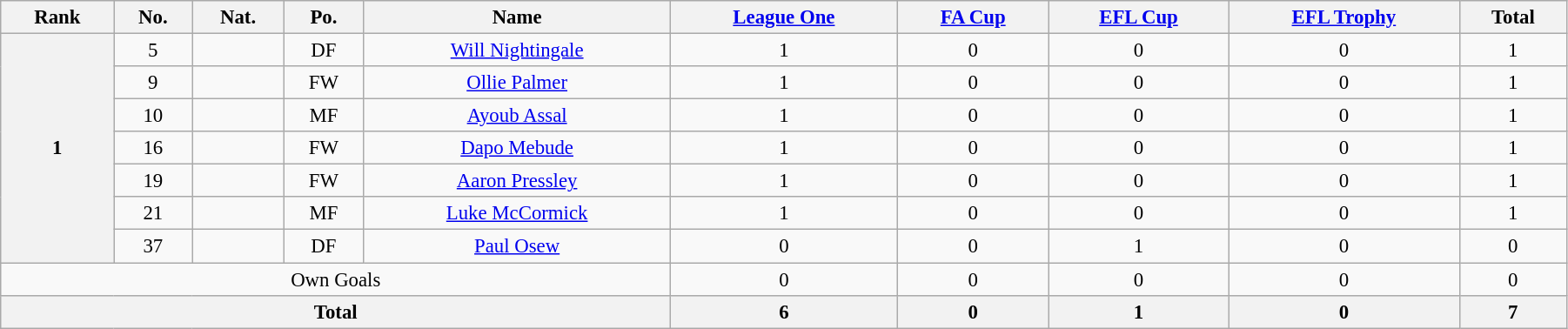<table class="wikitable" style="text-align:center; font-size:95%; width:95%;">
<tr>
<th>Rank</th>
<th>No.</th>
<th>Nat.</th>
<th>Po.</th>
<th>Name</th>
<th><a href='#'>League One</a></th>
<th><a href='#'>FA Cup</a></th>
<th><a href='#'>EFL Cup</a></th>
<th><a href='#'>EFL Trophy</a></th>
<th>Total</th>
</tr>
<tr>
<th rowspan=7>1</th>
<td>5</td>
<td></td>
<td>DF</td>
<td><a href='#'>Will Nightingale</a></td>
<td>1</td>
<td>0</td>
<td>0</td>
<td>0</td>
<td>1</td>
</tr>
<tr>
<td>9</td>
<td></td>
<td>FW</td>
<td><a href='#'>Ollie Palmer</a></td>
<td>1</td>
<td>0</td>
<td>0</td>
<td>0</td>
<td>1</td>
</tr>
<tr>
<td>10</td>
<td></td>
<td>MF</td>
<td><a href='#'>Ayoub Assal</a></td>
<td>1</td>
<td>0</td>
<td>0</td>
<td>0</td>
<td>1</td>
</tr>
<tr>
<td>16</td>
<td></td>
<td>FW</td>
<td><a href='#'>Dapo Mebude</a></td>
<td>1</td>
<td>0</td>
<td>0</td>
<td>0</td>
<td>1</td>
</tr>
<tr>
<td>19</td>
<td></td>
<td>FW</td>
<td><a href='#'>Aaron Pressley</a></td>
<td>1</td>
<td>0</td>
<td>0</td>
<td>0</td>
<td>1</td>
</tr>
<tr>
<td>21</td>
<td></td>
<td>MF</td>
<td><a href='#'>Luke McCormick</a></td>
<td>1</td>
<td>0</td>
<td>0</td>
<td>0</td>
<td>1</td>
</tr>
<tr>
<td>37</td>
<td></td>
<td>DF</td>
<td><a href='#'>Paul Osew</a></td>
<td>0</td>
<td>0</td>
<td>1</td>
<td>0</td>
<td>0</td>
</tr>
<tr>
<td colspan=5>Own Goals</td>
<td>0</td>
<td>0</td>
<td>0</td>
<td>0</td>
<td>0</td>
</tr>
<tr>
<th colspan=5>Total</th>
<th>6</th>
<th>0</th>
<th>1</th>
<th>0</th>
<th>7</th>
</tr>
</table>
